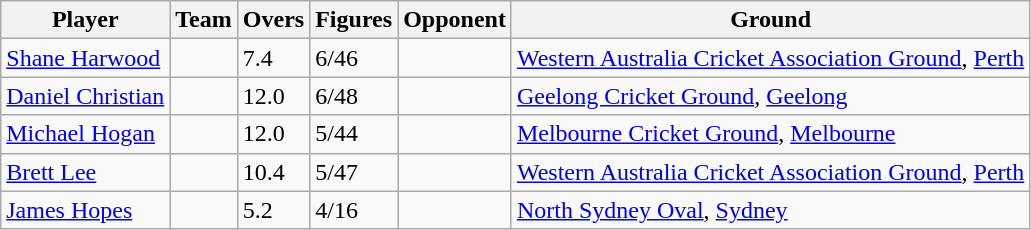<table class="wikitable">
<tr>
<th>Player</th>
<th>Team</th>
<th>Overs</th>
<th>Figures</th>
<th>Opponent</th>
<th>Ground</th>
</tr>
<tr>
<td><a href='#'>Shane Harwood</a></td>
<td></td>
<td>7.4</td>
<td>6/46</td>
<td></td>
<td><a href='#'>Western Australia Cricket Association Ground</a>, <a href='#'>Perth</a></td>
</tr>
<tr>
<td><a href='#'>Daniel Christian</a></td>
<td></td>
<td>12.0</td>
<td>6/48</td>
<td></td>
<td><a href='#'>Geelong Cricket Ground</a>, <a href='#'>Geelong</a></td>
</tr>
<tr>
<td><a href='#'>Michael Hogan</a></td>
<td></td>
<td>12.0</td>
<td>5/44</td>
<td></td>
<td><a href='#'>Melbourne Cricket Ground</a>, <a href='#'>Melbourne</a></td>
</tr>
<tr>
<td><a href='#'>Brett Lee</a></td>
<td></td>
<td>10.4</td>
<td>5/47</td>
<td></td>
<td><a href='#'>Western Australia Cricket Association Ground</a>, <a href='#'>Perth</a></td>
</tr>
<tr>
<td><a href='#'>James Hopes</a></td>
<td></td>
<td>5.2</td>
<td>4/16</td>
<td></td>
<td><a href='#'>North Sydney Oval</a>, <a href='#'>Sydney</a></td>
</tr>
</table>
